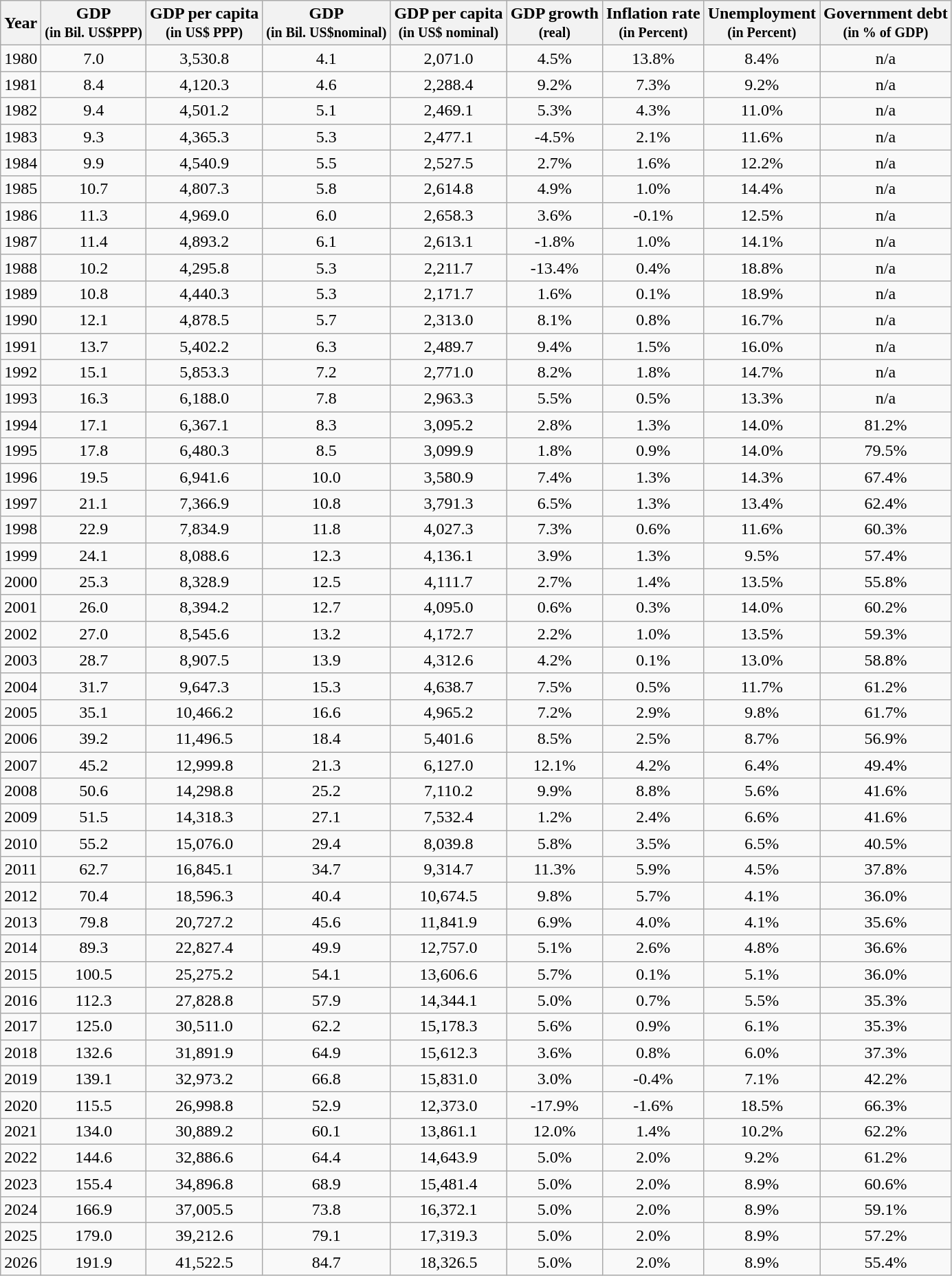<table class="wikitable" style="text-align:center;">
<tr>
<th>Year</th>
<th>GDP<br><small>(in Bil. US$PPP)</small></th>
<th>GDP per capita<br><small>(in US$ PPP)</small></th>
<th>GDP<br><small>(in Bil. US$nominal)</small></th>
<th>GDP per capita<br><small>(in US$ nominal)</small></th>
<th>GDP growth<br><small>(real)</small></th>
<th>Inflation rate<br><small>(in Percent)</small></th>
<th>Unemployment<br><small>(in Percent)</small></th>
<th>Government debt<br><small>(in % of GDP)</small></th>
</tr>
<tr>
<td>1980</td>
<td>7.0</td>
<td>3,530.8</td>
<td>4.1</td>
<td>2,071.0</td>
<td>4.5%</td>
<td>13.8%</td>
<td>8.4%</td>
<td>n/a</td>
</tr>
<tr>
<td>1981</td>
<td>8.4</td>
<td>4,120.3</td>
<td>4.6</td>
<td>2,288.4</td>
<td>9.2%</td>
<td>7.3%</td>
<td>9.2%</td>
<td>n/a</td>
</tr>
<tr>
<td>1982</td>
<td>9.4</td>
<td>4,501.2</td>
<td>5.1</td>
<td>2,469.1</td>
<td>5.3%</td>
<td>4.3%</td>
<td>11.0%</td>
<td>n/a</td>
</tr>
<tr>
<td>1983</td>
<td>9.3</td>
<td>4,365.3</td>
<td>5.3</td>
<td>2,477.1</td>
<td>-4.5%</td>
<td>2.1%</td>
<td>11.6%</td>
<td>n/a</td>
</tr>
<tr>
<td>1984</td>
<td>9.9</td>
<td>4,540.9</td>
<td>5.5</td>
<td>2,527.5</td>
<td>2.7%</td>
<td>1.6%</td>
<td>12.2%</td>
<td>n/a</td>
</tr>
<tr>
<td>1985</td>
<td>10.7</td>
<td>4,807.3</td>
<td>5.8</td>
<td>2,614.8</td>
<td>4.9%</td>
<td>1.0%</td>
<td>14.4%</td>
<td>n/a</td>
</tr>
<tr>
<td>1986</td>
<td>11.3</td>
<td>4,969.0</td>
<td>6.0</td>
<td>2,658.3</td>
<td>3.6%</td>
<td>-0.1%</td>
<td>12.5%</td>
<td>n/a</td>
</tr>
<tr>
<td>1987</td>
<td>11.4</td>
<td>4,893.2</td>
<td>6.1</td>
<td>2,613.1</td>
<td>-1.8%</td>
<td>1.0%</td>
<td>14.1%</td>
<td>n/a</td>
</tr>
<tr>
<td>1988</td>
<td>10.2</td>
<td>4,295.8</td>
<td>5.3</td>
<td>2,211.7</td>
<td>-13.4%</td>
<td>0.4%</td>
<td>18.8%</td>
<td>n/a</td>
</tr>
<tr>
<td>1989</td>
<td>10.8</td>
<td>4,440.3</td>
<td>5.3</td>
<td>2,171.7</td>
<td>1.6%</td>
<td>0.1%</td>
<td>18.9%</td>
<td>n/a</td>
</tr>
<tr>
<td>1990</td>
<td>12.1</td>
<td>4,878.5</td>
<td>5.7</td>
<td>2,313.0</td>
<td>8.1%</td>
<td>0.8%</td>
<td>16.7%</td>
<td>n/a</td>
</tr>
<tr>
<td>1991</td>
<td>13.7</td>
<td>5,402.2</td>
<td>6.3</td>
<td>2,489.7</td>
<td>9.4%</td>
<td>1.5%</td>
<td>16.0%</td>
<td>n/a</td>
</tr>
<tr>
<td>1992</td>
<td>15.1</td>
<td>5,853.3</td>
<td>7.2</td>
<td>2,771.0</td>
<td>8.2%</td>
<td>1.8%</td>
<td>14.7%</td>
<td>n/a</td>
</tr>
<tr>
<td>1993</td>
<td>16.3</td>
<td>6,188.0</td>
<td>7.8</td>
<td>2,963.3</td>
<td>5.5%</td>
<td>0.5%</td>
<td>13.3%</td>
<td>n/a</td>
</tr>
<tr>
<td>1994</td>
<td>17.1</td>
<td>6,367.1</td>
<td>8.3</td>
<td>3,095.2</td>
<td>2.8%</td>
<td>1.3%</td>
<td>14.0%</td>
<td>81.2%</td>
</tr>
<tr>
<td>1995</td>
<td>17.8</td>
<td>6,480.3</td>
<td>8.5</td>
<td>3,099.9</td>
<td>1.8%</td>
<td>0.9%</td>
<td>14.0%</td>
<td>79.5%</td>
</tr>
<tr>
<td>1996</td>
<td>19.5</td>
<td>6,941.6</td>
<td>10.0</td>
<td>3,580.9</td>
<td>7.4%</td>
<td>1.3%</td>
<td>14.3%</td>
<td>67.4%</td>
</tr>
<tr>
<td>1997</td>
<td>21.1</td>
<td>7,366.9</td>
<td>10.8</td>
<td>3,791.3</td>
<td>6.5%</td>
<td>1.3%</td>
<td>13.4%</td>
<td>62.4%</td>
</tr>
<tr>
<td>1998</td>
<td>22.9</td>
<td>7,834.9</td>
<td>11.8</td>
<td>4,027.3</td>
<td>7.3%</td>
<td>0.6%</td>
<td>11.6%</td>
<td>60.3%</td>
</tr>
<tr>
<td>1999</td>
<td>24.1</td>
<td>8,088.6</td>
<td>12.3</td>
<td>4,136.1</td>
<td>3.9%</td>
<td>1.3%</td>
<td>9.5%</td>
<td>57.4%</td>
</tr>
<tr>
<td>2000</td>
<td>25.3</td>
<td>8,328.9</td>
<td>12.5</td>
<td>4,111.7</td>
<td>2.7%</td>
<td>1.4%</td>
<td>13.5%</td>
<td>55.8%</td>
</tr>
<tr>
<td>2001</td>
<td>26.0</td>
<td>8,394.2</td>
<td>12.7</td>
<td>4,095.0</td>
<td>0.6%</td>
<td>0.3%</td>
<td>14.0%</td>
<td>60.2%</td>
</tr>
<tr>
<td>2002</td>
<td>27.0</td>
<td>8,545.6</td>
<td>13.2</td>
<td>4,172.7</td>
<td>2.2%</td>
<td>1.0%</td>
<td>13.5%</td>
<td>59.3%</td>
</tr>
<tr>
<td>2003</td>
<td>28.7</td>
<td>8,907.5</td>
<td>13.9</td>
<td>4,312.6</td>
<td>4.2%</td>
<td>0.1%</td>
<td>13.0%</td>
<td>58.8%</td>
</tr>
<tr>
<td>2004</td>
<td>31.7</td>
<td>9,647.3</td>
<td>15.3</td>
<td>4,638.7</td>
<td>7.5%</td>
<td>0.5%</td>
<td>11.7%</td>
<td>61.2%</td>
</tr>
<tr>
<td>2005</td>
<td>35.1</td>
<td>10,466.2</td>
<td>16.6</td>
<td>4,965.2</td>
<td>7.2%</td>
<td>2.9%</td>
<td>9.8%</td>
<td>61.7%</td>
</tr>
<tr>
<td>2006</td>
<td>39.2</td>
<td>11,496.5</td>
<td>18.4</td>
<td>5,401.6</td>
<td>8.5%</td>
<td>2.5%</td>
<td>8.7%</td>
<td>56.9%</td>
</tr>
<tr>
<td>2007</td>
<td>45.2</td>
<td>12,999.8</td>
<td>21.3</td>
<td>6,127.0</td>
<td>12.1%</td>
<td>4.2%</td>
<td>6.4%</td>
<td>49.4%</td>
</tr>
<tr>
<td>2008</td>
<td>50.6</td>
<td>14,298.8</td>
<td>25.2</td>
<td>7,110.2</td>
<td>9.9%</td>
<td>8.8%</td>
<td>5.6%</td>
<td>41.6%</td>
</tr>
<tr>
<td>2009</td>
<td>51.5</td>
<td>14,318.3</td>
<td>27.1</td>
<td>7,532.4</td>
<td>1.2%</td>
<td>2.4%</td>
<td>6.6%</td>
<td>41.6%</td>
</tr>
<tr>
<td>2010</td>
<td>55.2</td>
<td>15,076.0</td>
<td>29.4</td>
<td>8,039.8</td>
<td>5.8%</td>
<td>3.5%</td>
<td>6.5%</td>
<td>40.5%</td>
</tr>
<tr>
<td>2011</td>
<td>62.7</td>
<td>16,845.1</td>
<td>34.7</td>
<td>9,314.7</td>
<td>11.3%</td>
<td>5.9%</td>
<td>4.5%</td>
<td>37.8%</td>
</tr>
<tr>
<td>2012</td>
<td>70.4</td>
<td>18,596.3</td>
<td>40.4</td>
<td>10,674.5</td>
<td>9.8%</td>
<td>5.7%</td>
<td>4.1%</td>
<td>36.0%</td>
</tr>
<tr>
<td>2013</td>
<td>79.8</td>
<td>20,727.2</td>
<td>45.6</td>
<td>11,841.9</td>
<td>6.9%</td>
<td>4.0%</td>
<td>4.1%</td>
<td>35.6%</td>
</tr>
<tr>
<td>2014</td>
<td>89.3</td>
<td>22,827.4</td>
<td>49.9</td>
<td>12,757.0</td>
<td>5.1%</td>
<td>2.6%</td>
<td>4.8%</td>
<td>36.6%</td>
</tr>
<tr>
<td>2015</td>
<td>100.5</td>
<td>25,275.2</td>
<td>54.1</td>
<td>13,606.6</td>
<td>5.7%</td>
<td>0.1%</td>
<td>5.1%</td>
<td>36.0%</td>
</tr>
<tr>
<td>2016</td>
<td>112.3</td>
<td>27,828.8</td>
<td>57.9</td>
<td>14,344.1</td>
<td>5.0%</td>
<td>0.7%</td>
<td>5.5%</td>
<td>35.3%</td>
</tr>
<tr>
<td>2017</td>
<td>125.0</td>
<td>30,511.0</td>
<td>62.2</td>
<td>15,178.3</td>
<td>5.6%</td>
<td>0.9%</td>
<td>6.1%</td>
<td>35.3%</td>
</tr>
<tr>
<td>2018</td>
<td>132.6</td>
<td>31,891.9</td>
<td>64.9</td>
<td>15,612.3</td>
<td>3.6%</td>
<td>0.8%</td>
<td>6.0%</td>
<td>37.3%</td>
</tr>
<tr>
<td>2019</td>
<td>139.1</td>
<td>32,973.2</td>
<td>66.8</td>
<td>15,831.0</td>
<td>3.0%</td>
<td>-0.4%</td>
<td>7.1%</td>
<td>42.2%</td>
</tr>
<tr>
<td>2020</td>
<td>115.5</td>
<td>26,998.8</td>
<td>52.9</td>
<td>12,373.0</td>
<td>-17.9%</td>
<td>-1.6%</td>
<td>18.5%</td>
<td>66.3%</td>
</tr>
<tr>
<td>2021</td>
<td>134.0</td>
<td>30,889.2</td>
<td>60.1</td>
<td>13,861.1</td>
<td>12.0%</td>
<td>1.4%</td>
<td>10.2%</td>
<td>62.2%</td>
</tr>
<tr>
<td>2022</td>
<td>144.6</td>
<td>32,886.6</td>
<td>64.4</td>
<td>14,643.9</td>
<td>5.0%</td>
<td>2.0%</td>
<td>9.2%</td>
<td>61.2%</td>
</tr>
<tr>
<td>2023</td>
<td>155.4</td>
<td>34,896.8</td>
<td>68.9</td>
<td>15,481.4</td>
<td>5.0%</td>
<td>2.0%</td>
<td>8.9%</td>
<td>60.6%</td>
</tr>
<tr>
<td>2024</td>
<td>166.9</td>
<td>37,005.5</td>
<td>73.8</td>
<td>16,372.1</td>
<td>5.0%</td>
<td>2.0%</td>
<td>8.9%</td>
<td>59.1%</td>
</tr>
<tr>
<td>2025</td>
<td>179.0</td>
<td>39,212.6</td>
<td>79.1</td>
<td>17,319.3</td>
<td>5.0%</td>
<td>2.0%</td>
<td>8.9%</td>
<td>57.2%</td>
</tr>
<tr>
<td>2026</td>
<td>191.9</td>
<td>41,522.5</td>
<td>84.7</td>
<td>18,326.5</td>
<td>5.0%</td>
<td>2.0%</td>
<td>8.9%</td>
<td>55.4%</td>
</tr>
</table>
